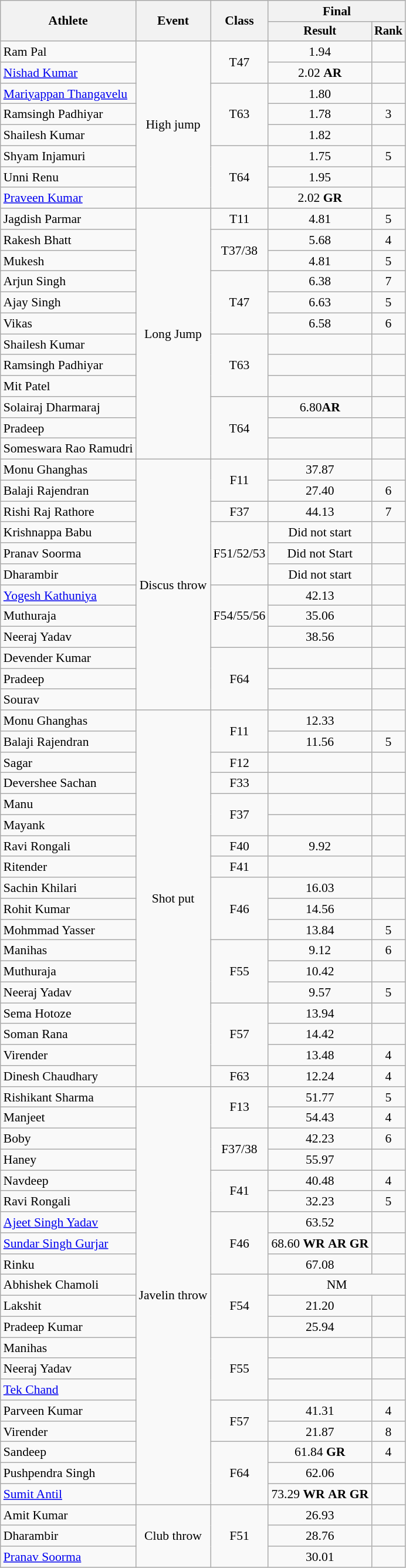<table class="wikitable" style="text-align:center; font-size:90%">
<tr>
<th rowspan="2">Athlete</th>
<th rowspan="2">Event</th>
<th rowspan="2">Class</th>
<th colspan="2">Final</th>
</tr>
<tr style="font-size:95%">
<th>Result</th>
<th>Rank</th>
</tr>
<tr>
<td align="left">Ram Pal</td>
<td rowspan="8">High jump</td>
<td rowspan="2">T47</td>
<td>1.94</td>
<td></td>
</tr>
<tr>
<td align="left"><a href='#'>Nishad Kumar</a></td>
<td>2.02 <strong>AR</strong></td>
<td></td>
</tr>
<tr>
<td align="left"><a href='#'>Mariyappan Thangavelu</a></td>
<td rowspan="3">T63</td>
<td>1.80</td>
<td></td>
</tr>
<tr>
<td align="left">Ramsingh Padhiyar</td>
<td>1.78</td>
<td>3</td>
</tr>
<tr>
<td align="left">Shailesh Kumar</td>
<td>1.82</td>
<td></td>
</tr>
<tr>
<td align="left">Shyam Injamuri</td>
<td rowspan="3">T64</td>
<td>1.75</td>
<td>5</td>
</tr>
<tr>
<td align="left">Unni Renu</td>
<td>1.95</td>
<td></td>
</tr>
<tr>
<td align="left"><a href='#'>Praveen Kumar</a></td>
<td>2.02 <strong>GR</strong></td>
<td></td>
</tr>
<tr>
<td align="left">Jagdish Parmar</td>
<td rowspan="12">Long Jump</td>
<td>T11</td>
<td>4.81</td>
<td>5</td>
</tr>
<tr>
<td align="left">Rakesh Bhatt</td>
<td rowspan="2">T37/38</td>
<td>5.68</td>
<td>4</td>
</tr>
<tr>
<td align="left">Mukesh</td>
<td>4.81</td>
<td>5</td>
</tr>
<tr>
<td align="left">Arjun Singh</td>
<td rowspan="3">T47</td>
<td>6.38</td>
<td>7</td>
</tr>
<tr>
<td align="left">Ajay Singh</td>
<td>6.63</td>
<td>5</td>
</tr>
<tr>
<td align="left">Vikas</td>
<td>6.58</td>
<td>6</td>
</tr>
<tr>
<td align="left">Shailesh Kumar</td>
<td rowspan="3">T63</td>
<td></td>
<td></td>
</tr>
<tr>
<td align="left">Ramsingh Padhiyar</td>
<td></td>
<td></td>
</tr>
<tr>
<td align="left">Mit Patel</td>
<td></td>
<td></td>
</tr>
<tr>
<td align="left">Solairaj Dharmaraj</td>
<td rowspan="3">T64</td>
<td>6.80<strong>AR</strong></td>
<td></td>
</tr>
<tr>
<td align="left">Pradeep</td>
<td></td>
<td></td>
</tr>
<tr>
<td align="left">Someswara Rao Ramudri</td>
<td></td>
<td></td>
</tr>
<tr>
<td align="left">Monu Ghanghas</td>
<td rowspan="12">Discus throw</td>
<td rowspan="2">F11</td>
<td>37.87</td>
<td></td>
</tr>
<tr>
<td align="left">Balaji Rajendran</td>
<td>27.40</td>
<td>6</td>
</tr>
<tr>
<td align="left">Rishi Raj Rathore</td>
<td>F37</td>
<td>44.13</td>
<td>7</td>
</tr>
<tr>
<td align="left">Krishnappa Babu</td>
<td rowspan="3">F51/52/53</td>
<td>Did not start</td>
<td></td>
</tr>
<tr>
<td align="left">Pranav Soorma</td>
<td>Did not Start</td>
<td></td>
</tr>
<tr>
<td align="left">Dharambir</td>
<td>Did not start</td>
<td></td>
</tr>
<tr>
<td align="left"><a href='#'>Yogesh Kathuniya</a></td>
<td rowspan="3">F54/55/56</td>
<td>42.13</td>
<td></td>
</tr>
<tr>
<td align="left">Muthuraja</td>
<td>35.06</td>
<td></td>
</tr>
<tr>
<td align="left">Neeraj Yadav</td>
<td>38.56</td>
<td></td>
</tr>
<tr>
<td align="left">Devender Kumar</td>
<td rowspan="3">F64</td>
<td></td>
<td></td>
</tr>
<tr>
<td align="left">Pradeep</td>
<td></td>
<td></td>
</tr>
<tr>
<td align="left">Sourav</td>
<td></td>
<td></td>
</tr>
<tr>
<td align="left">Monu Ghanghas</td>
<td rowspan="18">Shot put</td>
<td rowspan="2">F11</td>
<td>12.33</td>
<td></td>
</tr>
<tr>
<td align="left">Balaji Rajendran</td>
<td>11.56</td>
<td>5</td>
</tr>
<tr>
<td align="left">Sagar</td>
<td>F12</td>
<td></td>
<td></td>
</tr>
<tr>
<td align="left">Devershee Sachan</td>
<td>F33</td>
<td></td>
<td></td>
</tr>
<tr>
<td align="left">Manu</td>
<td rowspan="2">F37</td>
<td></td>
<td></td>
</tr>
<tr>
<td align="left">Mayank</td>
<td></td>
<td></td>
</tr>
<tr>
<td align="left">Ravi Rongali</td>
<td>F40</td>
<td>9.92</td>
<td></td>
</tr>
<tr>
<td align="left">Ritender</td>
<td>F41</td>
<td></td>
<td></td>
</tr>
<tr>
<td align="left">Sachin Khilari</td>
<td rowspan="3">F46</td>
<td>16.03</td>
<td></td>
</tr>
<tr>
<td align="left">Rohit Kumar</td>
<td>14.56</td>
<td></td>
</tr>
<tr>
<td align="left">Mohmmad Yasser</td>
<td>13.84</td>
<td>5</td>
</tr>
<tr>
<td align="left">Manihas</td>
<td rowspan="3">F55</td>
<td>9.12</td>
<td>6</td>
</tr>
<tr>
<td align="left">Muthuraja</td>
<td>10.42</td>
<td></td>
</tr>
<tr>
<td align="left">Neeraj Yadav</td>
<td>9.57</td>
<td>5</td>
</tr>
<tr>
<td align="left">Sema Hotoze</td>
<td rowspan="3">F57</td>
<td>13.94</td>
<td></td>
</tr>
<tr>
<td align="left">Soman Rana</td>
<td>14.42</td>
<td></td>
</tr>
<tr>
<td align="left">Virender</td>
<td>13.48</td>
<td>4</td>
</tr>
<tr>
<td align="left">Dinesh Chaudhary</td>
<td>F63</td>
<td>12.24</td>
<td>4</td>
</tr>
<tr>
<td align="left">Rishikant Sharma</td>
<td rowspan="20">Javelin throw</td>
<td rowspan="2">F13</td>
<td>51.77</td>
<td>5</td>
</tr>
<tr>
<td align="left">Manjeet</td>
<td>54.43</td>
<td>4</td>
</tr>
<tr>
<td align="left">Boby</td>
<td rowspan="2">F37/38</td>
<td>42.23</td>
<td>6</td>
</tr>
<tr>
<td align="left">Haney</td>
<td>55.97</td>
<td></td>
</tr>
<tr>
<td align="left">Navdeep</td>
<td rowspan="2">F41</td>
<td>40.48</td>
<td>4</td>
</tr>
<tr>
<td align="left">Ravi Rongali</td>
<td>32.23</td>
<td>5</td>
</tr>
<tr>
<td align="left"><a href='#'>Ajeet Singh Yadav</a></td>
<td rowspan="3">F46</td>
<td>63.52</td>
<td></td>
</tr>
<tr>
<td align="left"><a href='#'>Sundar Singh Gurjar</a></td>
<td>68.60 <strong>WR</strong> <strong>AR</strong> <strong>GR</strong></td>
<td></td>
</tr>
<tr>
<td align="left">Rinku</td>
<td>67.08</td>
<td></td>
</tr>
<tr>
<td align="left">Abhishek Chamoli</td>
<td rowspan="3">F54</td>
<td colspan=2>NM</td>
</tr>
<tr>
<td align="left">Lakshit</td>
<td>21.20</td>
<td></td>
</tr>
<tr>
<td align="left">Pradeep Kumar</td>
<td>25.94</td>
<td></td>
</tr>
<tr>
<td align="left">Manihas</td>
<td rowspan="3">F55</td>
<td></td>
<td></td>
</tr>
<tr>
<td align="left">Neeraj Yadav</td>
<td></td>
<td></td>
</tr>
<tr>
<td align="left"><a href='#'>Tek Chand</a></td>
<td></td>
<td></td>
</tr>
<tr>
<td align="left">Parveen Kumar</td>
<td rowspan="2">F57</td>
<td>41.31</td>
<td>4</td>
</tr>
<tr>
<td align="left">Virender</td>
<td>21.87</td>
<td>8</td>
</tr>
<tr>
<td align="left">Sandeep</td>
<td rowspan="3">F64</td>
<td>61.84 <strong>GR</strong></td>
<td>4</td>
</tr>
<tr>
<td align="left">Pushpendra Singh</td>
<td>62.06</td>
<td></td>
</tr>
<tr>
<td align="left"><a href='#'>Sumit Antil</a></td>
<td>73.29 <strong>WR</strong> <strong>AR</strong> <strong>GR</strong></td>
<td></td>
</tr>
<tr>
<td align="left">Amit Kumar</td>
<td rowspan="3">Club throw</td>
<td rowspan="3">F51</td>
<td>26.93</td>
<td></td>
</tr>
<tr>
<td align="left">Dharambir</td>
<td>28.76</td>
<td></td>
</tr>
<tr>
<td align="left"><a href='#'>Pranav Soorma</a></td>
<td>30.01</td>
<td></td>
</tr>
</table>
